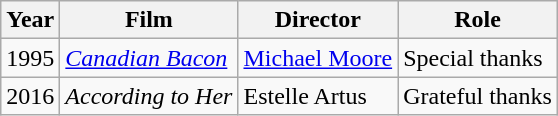<table class="wikitable">
<tr>
<th>Year</th>
<th>Film</th>
<th>Director</th>
<th>Role</th>
</tr>
<tr>
<td>1995</td>
<td><em><a href='#'>Canadian Bacon</a></em></td>
<td><a href='#'>Michael Moore</a></td>
<td>Special thanks</td>
</tr>
<tr>
<td>2016</td>
<td><em>According to Her</em></td>
<td>Estelle Artus</td>
<td>Grateful thanks</td>
</tr>
</table>
